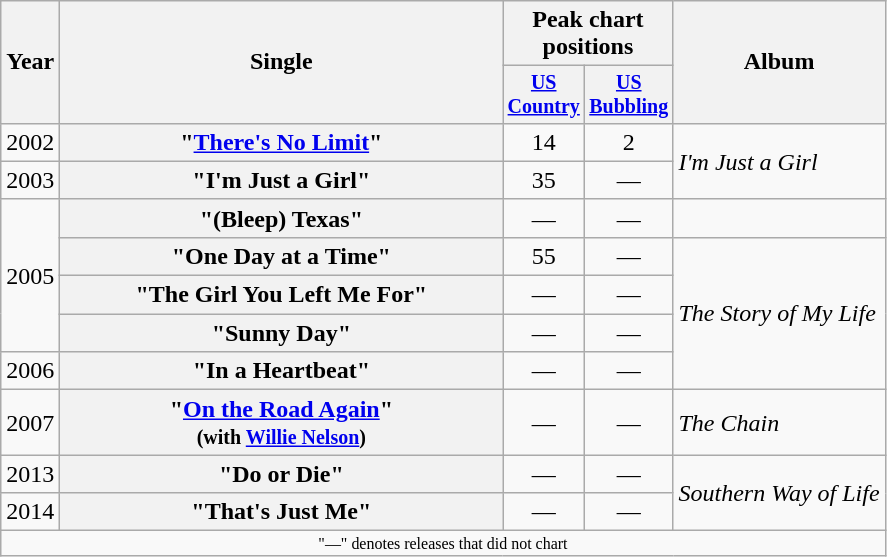<table class="wikitable plainrowheaders" style="text-align:center;">
<tr>
<th rowspan="2">Year</th>
<th rowspan="2" style="width:18em;">Single</th>
<th colspan="2">Peak chart<br>positions</th>
<th rowspan="2">Album</th>
</tr>
<tr style="font-size:smaller;">
<th width="40"><a href='#'>US Country</a><br></th>
<th width="40"><a href='#'>US Bubbling</a><br></th>
</tr>
<tr>
<td>2002</td>
<th scope="row">"<a href='#'>There's No Limit</a>"</th>
<td>14</td>
<td>2</td>
<td align="left" rowspan="2"><em>I'm Just a Girl</em></td>
</tr>
<tr>
<td>2003</td>
<th scope="row">"I'm Just a Girl"</th>
<td>35</td>
<td>—</td>
</tr>
<tr>
<td rowspan="4">2005</td>
<th scope="row">"(Bleep) Texas"</th>
<td>—</td>
<td>—</td>
<td></td>
</tr>
<tr>
<th scope="row">"One Day at a Time"</th>
<td>55</td>
<td>—</td>
<td align="left" rowspan="4"><em>The Story of My Life</em></td>
</tr>
<tr>
<th scope="row">"The Girl You Left Me For"</th>
<td>—</td>
<td>—</td>
</tr>
<tr>
<th scope="row">"Sunny Day"</th>
<td>—</td>
<td>—</td>
</tr>
<tr>
<td>2006</td>
<th scope="row">"In a Heartbeat"</th>
<td>—</td>
<td>—</td>
</tr>
<tr>
<td>2007</td>
<th scope="row">"<a href='#'>On the Road Again</a>"<br><small>(with <a href='#'>Willie Nelson</a>)</small></th>
<td>—</td>
<td>—</td>
<td align="left"><em>The Chain</em></td>
</tr>
<tr>
<td>2013</td>
<th scope="row">"Do or Die"</th>
<td>—</td>
<td>—</td>
<td align="left" rowspan="2"><em>Southern Way of Life</em></td>
</tr>
<tr>
<td>2014</td>
<th scope="row">"That's Just Me"</th>
<td>—</td>
<td>—</td>
</tr>
<tr>
<td colspan="5" style="font-size:8pt">"—" denotes releases that did not chart</td>
</tr>
</table>
